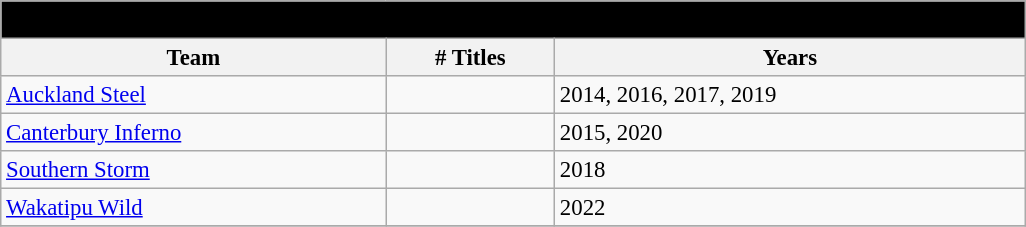<table class="wikitable sortable" style="font-size:95%; width:45em">
<tr>
<th style="background:#000000;" colspan="7"><span>All-time Championships</span></th>
</tr>
<tr>
<th>Team</th>
<th># Titles</th>
<th>Years</th>
</tr>
<tr>
<td><a href='#'>Auckland Steel</a></td>
<td></td>
<td>2014, 2016, 2017, 2019</td>
</tr>
<tr>
<td><a href='#'>Canterbury Inferno</a></td>
<td></td>
<td>2015, 2020</td>
</tr>
<tr>
<td><a href='#'>Southern Storm</a></td>
<td></td>
<td>2018</td>
</tr>
<tr>
<td><a href='#'>Wakatipu Wild</a></td>
<td></td>
<td>2022</td>
</tr>
<tr>
</tr>
</table>
